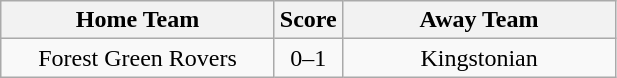<table class="wikitable" style="text-align:center;">
<tr>
<th width=175>Home Team</th>
<th width=20>Score</th>
<th width=175>Away Team</th>
</tr>
<tr>
<td>Forest Green Rovers</td>
<td>0–1</td>
<td>Kingstonian</td>
</tr>
</table>
